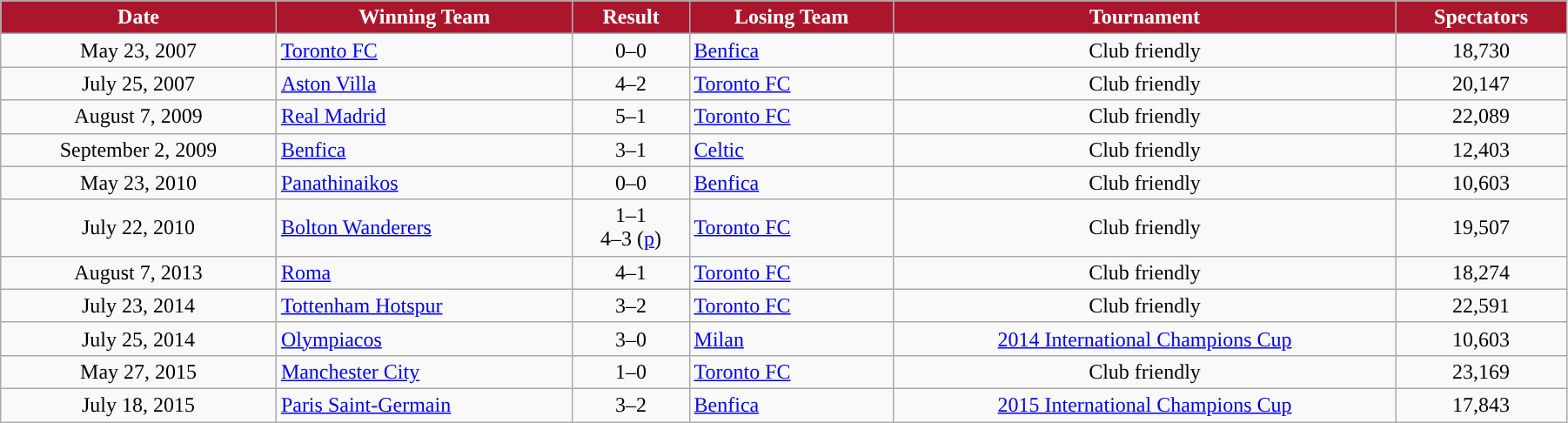<table class="wikitable" style="text-align:left; width:95%;" style="text-align:center">
<tr>
<th style="text-align:center; background:#AC162C; color:#FFFFFF; ">Date</th>
<th style="text-align:center; background:#AC162C; color:#FFFFFF; ">Winning Team</th>
<th style="text-align:center; background:#AC162C; color:#FFFFFF; ">Result</th>
<th style="text-align:center; background:#AC162C; color:#FFFFFF; ">Losing Team</th>
<th style="text-align:center; background:#AC162C; color:#FFFFFF; ">Tournament</th>
<th style="text-align:center; background:#AC162C; color:#FFFFFF; ">Spectators</th>
</tr>
<tr>
<td style="text-align:center;">May 23, 2007</td>
<td> <a href='#'>Toronto FC</a></td>
<td style="text-align:center;">0–0</td>
<td> <a href='#'>Benfica</a></td>
<td style="text-align:center;">Club friendly</td>
<td style="text-align:center;">18,730</td>
</tr>
<tr>
<td style="text-align:center;">July 25, 2007</td>
<td> <a href='#'>Aston Villa</a></td>
<td style="text-align:center;">4–2</td>
<td> <a href='#'>Toronto FC</a></td>
<td style="text-align:center;">Club friendly</td>
<td style="text-align:center;">20,147</td>
</tr>
<tr>
<td style="text-align:center;">August 7, 2009</td>
<td> <a href='#'>Real Madrid</a></td>
<td style="text-align:center;">5–1</td>
<td> <a href='#'>Toronto FC</a></td>
<td style="text-align:center;">Club friendly</td>
<td style="text-align:center;">22,089</td>
</tr>
<tr>
<td style="text-align:center;">September 2, 2009</td>
<td> <a href='#'>Benfica</a></td>
<td style="text-align:center;">3–1</td>
<td> <a href='#'>Celtic</a></td>
<td style="text-align:center;">Club friendly</td>
<td style="text-align:center;">12,403</td>
</tr>
<tr>
<td style="text-align:center;">May 23, 2010</td>
<td> <a href='#'>Panathinaikos</a></td>
<td style="text-align:center;">0–0</td>
<td> <a href='#'>Benfica</a></td>
<td style="text-align:center;">Club friendly</td>
<td style="text-align:center;">10,603</td>
</tr>
<tr>
<td style="text-align:center;">July 22, 2010</td>
<td> <a href='#'>Bolton Wanderers</a></td>
<td style="text-align:center;">1–1 <br>4–3 (<a href='#'>p</a>)</td>
<td> <a href='#'>Toronto FC</a></td>
<td style="text-align:center;">Club friendly</td>
<td style="text-align:center;">19,507</td>
</tr>
<tr>
<td style="text-align:center;">August 7, 2013</td>
<td> <a href='#'>Roma</a></td>
<td style="text-align:center;">4–1</td>
<td> <a href='#'>Toronto FC</a></td>
<td style="text-align:center;">Club friendly</td>
<td style="text-align:center;">18,274</td>
</tr>
<tr>
<td style="text-align:center;">July 23, 2014</td>
<td> <a href='#'>Tottenham Hotspur</a></td>
<td style="text-align:center;">3–2</td>
<td> <a href='#'>Toronto FC</a></td>
<td style="text-align:center;">Club friendly</td>
<td style="text-align:center;">22,591</td>
</tr>
<tr>
<td style="text-align:center;">July 25, 2014</td>
<td> <a href='#'>Olympiacos</a></td>
<td style="text-align:center;">3–0</td>
<td> <a href='#'>Milan</a></td>
<td style="text-align:center;"><a href='#'>2014 International Champions Cup</a></td>
<td style="text-align:center;">10,603</td>
</tr>
<tr>
<td style="text-align:center;">May 27, 2015</td>
<td> <a href='#'>Manchester City</a></td>
<td style="text-align:center;">1–0</td>
<td> <a href='#'>Toronto FC</a></td>
<td style="text-align:center;">Club friendly</td>
<td style="text-align:center;">23,169</td>
</tr>
<tr>
<td style="text-align:center;">July 18, 2015</td>
<td> <a href='#'>Paris Saint-Germain</a></td>
<td style="text-align:center;">3–2</td>
<td> <a href='#'>Benfica</a></td>
<td style="text-align:center;"><a href='#'>2015 International Champions Cup</a></td>
<td style="text-align:center;">17,843</td>
</tr>
</table>
